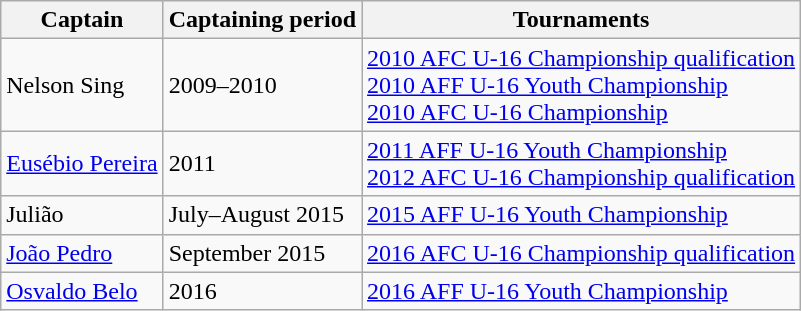<table class="wikitable">
<tr>
<th>Captain</th>
<th>Captaining period</th>
<th>Tournaments</th>
</tr>
<tr>
<td>Nelson Sing</td>
<td>2009–2010</td>
<td><a href='#'>2010 AFC U-16 Championship qualification</a> <br> <a href='#'>2010 AFF U-16 Youth Championship</a> <br> <a href='#'>2010 AFC U-16 Championship</a></td>
</tr>
<tr>
<td><a href='#'>Eusébio Pereira</a></td>
<td>2011</td>
<td><a href='#'>2011 AFF U-16 Youth Championship</a> <br> <a href='#'>2012 AFC U-16 Championship qualification</a></td>
</tr>
<tr>
<td>Julião</td>
<td>July–August 2015</td>
<td><a href='#'>2015 AFF U-16 Youth Championship</a></td>
</tr>
<tr>
<td><a href='#'>João Pedro</a></td>
<td>September 2015</td>
<td><a href='#'>2016 AFC U-16 Championship qualification</a></td>
</tr>
<tr>
<td><a href='#'>Osvaldo Belo</a></td>
<td>2016</td>
<td><a href='#'>2016 AFF U-16 Youth Championship</a></td>
</tr>
</table>
